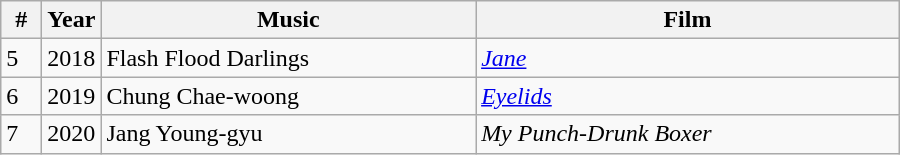<table class="wikitable" style="width:600px">
<tr>
<th width=20>#</th>
<th width=30>Year</th>
<th>Music</th>
<th>Film</th>
</tr>
<tr>
<td>5</td>
<td>2018</td>
<td>Flash Flood Darlings</td>
<td><em><a href='#'>Jane</a></em></td>
</tr>
<tr>
<td>6</td>
<td>2019</td>
<td>Chung Chae-woong</td>
<td><em><a href='#'>Eyelids</a></em></td>
</tr>
<tr>
<td>7</td>
<td>2020</td>
<td>Jang Young-gyu</td>
<td><em>My Punch-Drunk Boxer</em></td>
</tr>
</table>
